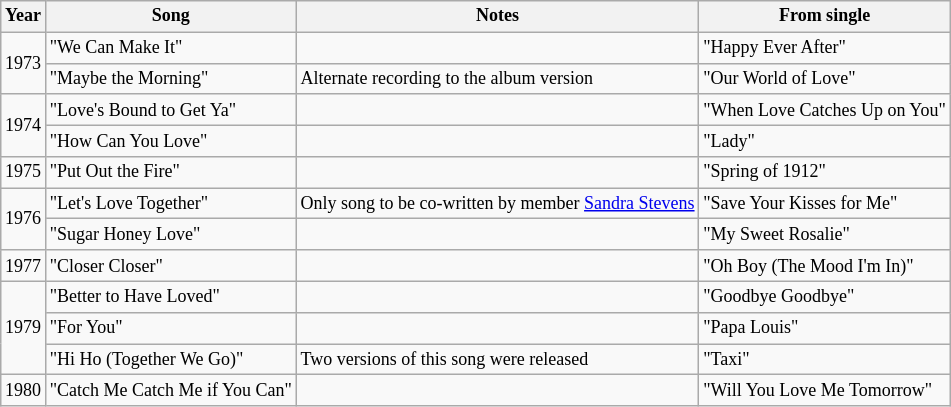<table class="wikitable" style="font-size: 9pt">
<tr>
<th>Year</th>
<th>Song</th>
<th>Notes</th>
<th>From single</th>
</tr>
<tr>
<td rowspan=2>1973</td>
<td>"We Can Make It"</td>
<td></td>
<td>"Happy Ever After"</td>
</tr>
<tr>
<td>"Maybe the Morning"</td>
<td>Alternate recording to the album version</td>
<td>"Our World of Love"</td>
</tr>
<tr>
<td rowspan=2>1974</td>
<td>"Love's Bound to Get Ya"</td>
<td></td>
<td>"When Love Catches Up on You"</td>
</tr>
<tr>
<td>"How Can You Love"</td>
<td></td>
<td>"Lady"</td>
</tr>
<tr>
<td>1975</td>
<td>"Put Out the Fire"</td>
<td></td>
<td>"Spring of 1912"</td>
</tr>
<tr>
<td rowspan=2>1976</td>
<td>"Let's Love Together"</td>
<td>Only song to be co-written by member <a href='#'>Sandra Stevens</a></td>
<td>"Save Your Kisses for Me"</td>
</tr>
<tr>
<td>"Sugar Honey Love"</td>
<td></td>
<td>"My Sweet Rosalie"</td>
</tr>
<tr>
<td>1977</td>
<td>"Closer Closer"</td>
<td></td>
<td>"Oh Boy (The Mood I'm In)"</td>
</tr>
<tr>
<td rowspan=3>1979</td>
<td>"Better to Have Loved"</td>
<td></td>
<td>"Goodbye Goodbye"</td>
</tr>
<tr>
<td>"For You"</td>
<td></td>
<td>"Papa Louis"</td>
</tr>
<tr>
<td>"Hi Ho (Together We Go)"</td>
<td>Two versions of this song were released</td>
<td>"Taxi"</td>
</tr>
<tr>
<td rowspan=1>1980</td>
<td>"Catch Me Catch Me if You Can"</td>
<td></td>
<td>"Will You Love Me Tomorrow"</td>
</tr>
</table>
